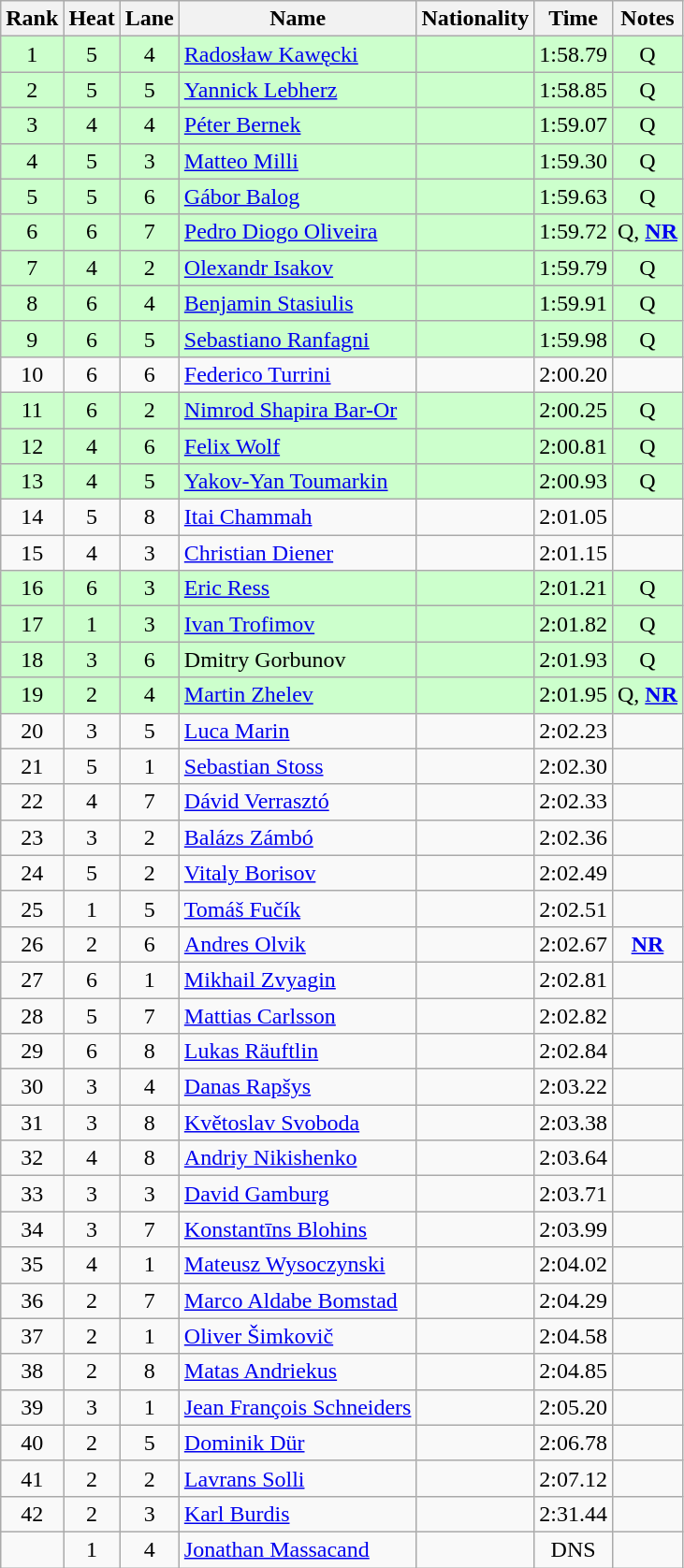<table class="wikitable sortable" style="text-align:center">
<tr>
<th>Rank</th>
<th>Heat</th>
<th>Lane</th>
<th>Name</th>
<th>Nationality</th>
<th>Time</th>
<th>Notes</th>
</tr>
<tr bgcolor=ccffcc>
<td>1</td>
<td>5</td>
<td>4</td>
<td align=left><a href='#'>Radosław Kawęcki</a></td>
<td align=left></td>
<td>1:58.79</td>
<td>Q</td>
</tr>
<tr bgcolor=ccffcc>
<td>2</td>
<td>5</td>
<td>5</td>
<td align=left><a href='#'>Yannick Lebherz</a></td>
<td align=left></td>
<td>1:58.85</td>
<td>Q</td>
</tr>
<tr bgcolor=ccffcc>
<td>3</td>
<td>4</td>
<td>4</td>
<td align=left><a href='#'>Péter Bernek</a></td>
<td align=left></td>
<td>1:59.07</td>
<td>Q</td>
</tr>
<tr bgcolor=ccffcc>
<td>4</td>
<td>5</td>
<td>3</td>
<td align=left><a href='#'>Matteo Milli</a></td>
<td align=left></td>
<td>1:59.30</td>
<td>Q</td>
</tr>
<tr bgcolor=ccffcc>
<td>5</td>
<td>5</td>
<td>6</td>
<td align=left><a href='#'>Gábor Balog</a></td>
<td align=left></td>
<td>1:59.63</td>
<td>Q</td>
</tr>
<tr bgcolor=ccffcc>
<td>6</td>
<td>6</td>
<td>7</td>
<td align=left><a href='#'>Pedro Diogo Oliveira</a></td>
<td align=left></td>
<td>1:59.72</td>
<td>Q, <strong><a href='#'>NR</a></strong></td>
</tr>
<tr bgcolor=ccffcc>
<td>7</td>
<td>4</td>
<td>2</td>
<td align=left><a href='#'>Olexandr Isakov</a></td>
<td align=left></td>
<td>1:59.79</td>
<td>Q</td>
</tr>
<tr bgcolor=ccffcc>
<td>8</td>
<td>6</td>
<td>4</td>
<td align=left><a href='#'>Benjamin Stasiulis</a></td>
<td align=left></td>
<td>1:59.91</td>
<td>Q</td>
</tr>
<tr bgcolor=ccffcc>
<td>9</td>
<td>6</td>
<td>5</td>
<td align=left><a href='#'>Sebastiano Ranfagni</a></td>
<td align=left></td>
<td>1:59.98</td>
<td>Q</td>
</tr>
<tr>
<td>10</td>
<td>6</td>
<td>6</td>
<td align=left><a href='#'>Federico Turrini</a></td>
<td align=left></td>
<td>2:00.20</td>
<td></td>
</tr>
<tr bgcolor=ccffcc>
<td>11</td>
<td>6</td>
<td>2</td>
<td align=left><a href='#'>Nimrod Shapira Bar-Or</a></td>
<td align=left></td>
<td>2:00.25</td>
<td>Q</td>
</tr>
<tr bgcolor=ccffcc>
<td>12</td>
<td>4</td>
<td>6</td>
<td align=left><a href='#'>Felix Wolf</a></td>
<td align=left></td>
<td>2:00.81</td>
<td>Q</td>
</tr>
<tr bgcolor=ccffcc>
<td>13</td>
<td>4</td>
<td>5</td>
<td align=left><a href='#'>Yakov-Yan Toumarkin</a></td>
<td align=left></td>
<td>2:00.93</td>
<td>Q</td>
</tr>
<tr>
<td>14</td>
<td>5</td>
<td>8</td>
<td align=left><a href='#'>Itai Chammah</a></td>
<td align=left></td>
<td>2:01.05</td>
<td></td>
</tr>
<tr>
<td>15</td>
<td>4</td>
<td>3</td>
<td align=left><a href='#'>Christian Diener</a></td>
<td align=left></td>
<td>2:01.15</td>
<td></td>
</tr>
<tr bgcolor=ccffcc>
<td>16</td>
<td>6</td>
<td>3</td>
<td align=left><a href='#'>Eric Ress</a></td>
<td align=left></td>
<td>2:01.21</td>
<td>Q</td>
</tr>
<tr bgcolor=ccffcc>
<td>17</td>
<td>1</td>
<td>3</td>
<td align=left><a href='#'>Ivan Trofimov</a></td>
<td align=left></td>
<td>2:01.82</td>
<td>Q</td>
</tr>
<tr bgcolor=ccffcc>
<td>18</td>
<td>3</td>
<td>6</td>
<td align=left>Dmitry Gorbunov</td>
<td align=left></td>
<td>2:01.93</td>
<td>Q</td>
</tr>
<tr bgcolor=ccffcc>
<td>19</td>
<td>2</td>
<td>4</td>
<td align=left><a href='#'>Martin Zhelev</a></td>
<td align=left></td>
<td>2:01.95</td>
<td>Q, <strong><a href='#'>NR</a></strong></td>
</tr>
<tr>
<td>20</td>
<td>3</td>
<td>5</td>
<td align=left><a href='#'>Luca Marin</a></td>
<td align=left></td>
<td>2:02.23</td>
<td></td>
</tr>
<tr>
<td>21</td>
<td>5</td>
<td>1</td>
<td align=left><a href='#'>Sebastian Stoss</a></td>
<td align=left></td>
<td>2:02.30</td>
<td></td>
</tr>
<tr>
<td>22</td>
<td>4</td>
<td>7</td>
<td align=left><a href='#'>Dávid Verrasztó</a></td>
<td align=left></td>
<td>2:02.33</td>
<td></td>
</tr>
<tr>
<td>23</td>
<td>3</td>
<td>2</td>
<td align=left><a href='#'>Balázs Zámbó</a></td>
<td align=left></td>
<td>2:02.36</td>
<td></td>
</tr>
<tr>
<td>24</td>
<td>5</td>
<td>2</td>
<td align=left><a href='#'>Vitaly Borisov</a></td>
<td align=left></td>
<td>2:02.49</td>
<td></td>
</tr>
<tr>
<td>25</td>
<td>1</td>
<td>5</td>
<td align=left><a href='#'>Tomáš Fučík</a></td>
<td align=left></td>
<td>2:02.51</td>
<td></td>
</tr>
<tr>
<td>26</td>
<td>2</td>
<td>6</td>
<td align=left><a href='#'>Andres Olvik</a></td>
<td align=left></td>
<td>2:02.67</td>
<td><strong><a href='#'>NR</a></strong></td>
</tr>
<tr>
<td>27</td>
<td>6</td>
<td>1</td>
<td align=left><a href='#'>Mikhail Zvyagin</a></td>
<td align=left></td>
<td>2:02.81</td>
<td></td>
</tr>
<tr>
<td>28</td>
<td>5</td>
<td>7</td>
<td align=left><a href='#'>Mattias Carlsson</a></td>
<td align=left></td>
<td>2:02.82</td>
<td></td>
</tr>
<tr>
<td>29</td>
<td>6</td>
<td>8</td>
<td align=left><a href='#'>Lukas Räuftlin</a></td>
<td align=left></td>
<td>2:02.84</td>
<td></td>
</tr>
<tr>
<td>30</td>
<td>3</td>
<td>4</td>
<td align=left><a href='#'>Danas Rapšys</a></td>
<td align=left></td>
<td>2:03.22</td>
<td></td>
</tr>
<tr>
<td>31</td>
<td>3</td>
<td>8</td>
<td align=left><a href='#'>Květoslav Svoboda</a></td>
<td align=left></td>
<td>2:03.38</td>
<td></td>
</tr>
<tr>
<td>32</td>
<td>4</td>
<td>8</td>
<td align=left><a href='#'>Andriy Nikishenko</a></td>
<td align=left></td>
<td>2:03.64</td>
<td></td>
</tr>
<tr>
<td>33</td>
<td>3</td>
<td>3</td>
<td align=left><a href='#'>David Gamburg</a></td>
<td align=left></td>
<td>2:03.71</td>
<td></td>
</tr>
<tr>
<td>34</td>
<td>3</td>
<td>7</td>
<td align=left><a href='#'>Konstantīns Blohins</a></td>
<td align=left></td>
<td>2:03.99</td>
<td></td>
</tr>
<tr>
<td>35</td>
<td>4</td>
<td>1</td>
<td align=left><a href='#'>Mateusz Wysoczynski</a></td>
<td align=left></td>
<td>2:04.02</td>
<td></td>
</tr>
<tr>
<td>36</td>
<td>2</td>
<td>7</td>
<td align=left><a href='#'>Marco Aldabe Bomstad</a></td>
<td align=left></td>
<td>2:04.29</td>
<td></td>
</tr>
<tr>
<td>37</td>
<td>2</td>
<td>1</td>
<td align=left><a href='#'>Oliver Šimkovič</a></td>
<td align=left></td>
<td>2:04.58</td>
<td></td>
</tr>
<tr>
<td>38</td>
<td>2</td>
<td>8</td>
<td align=left><a href='#'>Matas Andriekus</a></td>
<td align=left></td>
<td>2:04.85</td>
<td></td>
</tr>
<tr>
<td>39</td>
<td>3</td>
<td>1</td>
<td align=left><a href='#'>Jean François Schneiders</a></td>
<td align=left></td>
<td>2:05.20</td>
<td></td>
</tr>
<tr>
<td>40</td>
<td>2</td>
<td>5</td>
<td align=left><a href='#'>Dominik Dür</a></td>
<td align=left></td>
<td>2:06.78</td>
<td></td>
</tr>
<tr>
<td>41</td>
<td>2</td>
<td>2</td>
<td align=left><a href='#'>Lavrans Solli</a></td>
<td align=left></td>
<td>2:07.12</td>
<td></td>
</tr>
<tr>
<td>42</td>
<td>2</td>
<td>3</td>
<td align=left><a href='#'>Karl Burdis</a></td>
<td align=left></td>
<td>2:31.44</td>
<td></td>
</tr>
<tr>
<td></td>
<td>1</td>
<td>4</td>
<td align=left><a href='#'>Jonathan Massacand</a></td>
<td align=left></td>
<td>DNS</td>
<td></td>
</tr>
</table>
